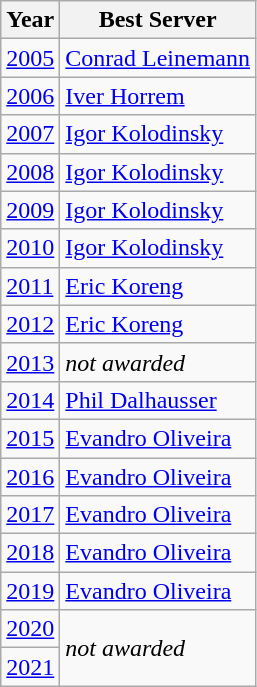<table class="wikitable sortable" style="display:inline-table;">
<tr>
<th>Year</th>
<th>Best Server</th>
</tr>
<tr>
<td><a href='#'>2005</a></td>
<td> <a href='#'>Conrad Leinemann</a></td>
</tr>
<tr>
<td><a href='#'>2006</a></td>
<td> <a href='#'>Iver Horrem</a></td>
</tr>
<tr>
<td><a href='#'>2007</a></td>
<td> <a href='#'>Igor Kolodinsky</a> </td>
</tr>
<tr>
<td><a href='#'>2008</a></td>
<td> <a href='#'>Igor Kolodinsky</a> </td>
</tr>
<tr>
<td><a href='#'>2009</a></td>
<td> <a href='#'>Igor Kolodinsky</a> </td>
</tr>
<tr>
<td><a href='#'>2010</a></td>
<td> <a href='#'>Igor Kolodinsky</a> </td>
</tr>
<tr>
<td><a href='#'>2011</a></td>
<td> <a href='#'>Eric Koreng</a> </td>
</tr>
<tr>
<td><a href='#'>2012</a></td>
<td> <a href='#'>Eric Koreng</a> </td>
</tr>
<tr>
<td><a href='#'>2013</a></td>
<td><em>not awarded</em></td>
</tr>
<tr>
<td><a href='#'>2014</a></td>
<td> <a href='#'>Phil Dalhausser</a></td>
</tr>
<tr>
<td><a href='#'>2015</a></td>
<td> <a href='#'>Evandro Oliveira</a> </td>
</tr>
<tr>
<td><a href='#'>2016</a></td>
<td> <a href='#'>Evandro Oliveira</a> </td>
</tr>
<tr>
<td><a href='#'>2017</a></td>
<td> <a href='#'>Evandro Oliveira</a> </td>
</tr>
<tr>
<td><a href='#'>2018</a></td>
<td> <a href='#'>Evandro Oliveira</a> </td>
</tr>
<tr>
<td><a href='#'>2019</a></td>
<td> <a href='#'>Evandro Oliveira</a> </td>
</tr>
<tr>
<td><a href='#'>2020</a></td>
<td rowspan=2><em>not awarded</em></td>
</tr>
<tr>
<td><a href='#'>2021</a></td>
</tr>
</table>
